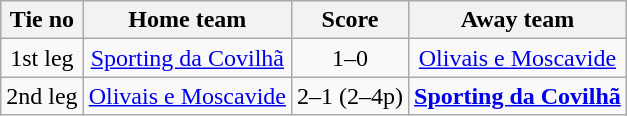<table class="wikitable" style="text-align:center">
<tr>
<th style= width="60px">Tie no</th>
<th style= width="150px">Home team</th>
<th style= width="60px">Score</th>
<th style= width="150px">Away team</th>
</tr>
<tr>
<td>1st leg</td>
<td><a href='#'>Sporting da Covilhã</a></td>
<td>1–0</td>
<td><a href='#'>Olivais e Moscavide</a></td>
</tr>
<tr>
<td>2nd leg</td>
<td><a href='#'>Olivais e Moscavide</a></td>
<td>2–1 (2–4p)</td>
<td><strong><a href='#'>Sporting da Covilhã</a></strong></td>
</tr>
</table>
